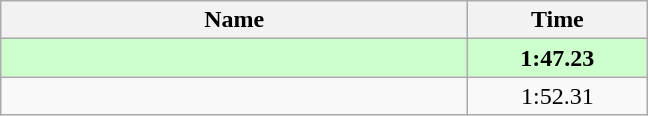<table class="wikitable" style="text-align:center;">
<tr>
<th style="width:19em">Name</th>
<th style="width:7em">Time</th>
</tr>
<tr bgcolor=ccffcc>
<td align=left><strong></strong></td>
<td><strong>1:47.23</strong></td>
</tr>
<tr>
<td align=left></td>
<td>1:52.31</td>
</tr>
</table>
